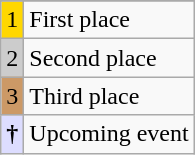<table class="wikitable">
<tr>
</tr>
<tr>
<td style="text-align:center; background-color:#FFD700;">1</td>
<td>First place</td>
</tr>
<tr>
<td style="text-align:center; background-color:#CCC;">2</td>
<td>Second place</td>
</tr>
<tr>
<td style="text-align:center; background-color:#C96;">3</td>
<td>Third place</td>
</tr>
<tr>
<td style="text-align:center; background-color:#DDF;"><strong>†</strong></td>
<td>Upcoming event</td>
</tr>
</table>
